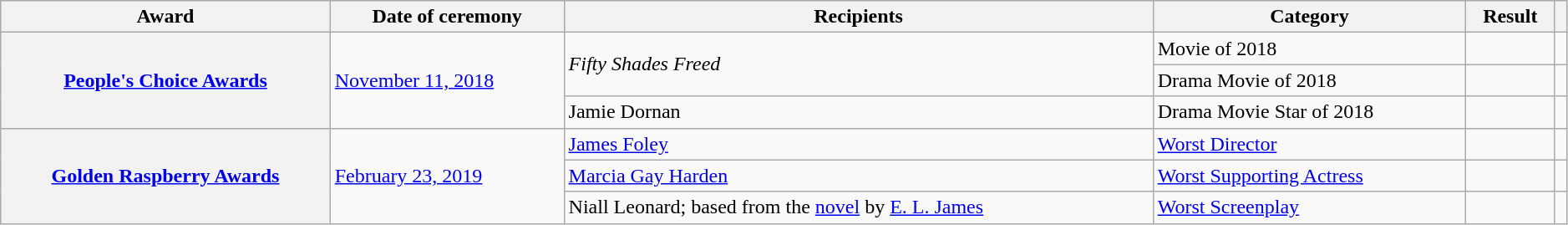<table class="wikitable plainrowheaders sortable" style="width:99%;">
<tr>
<th scope="col">Award</th>
<th scope="col">Date of ceremony</th>
<th scope="col">Recipients</th>
<th scope="col">Category</th>
<th scope="col">Result</th>
<th scope="col" class="unsortable"></th>
</tr>
<tr>
<th scope="row" rowspan="3"><a href='#'>People's Choice Awards</a></th>
<td rowspan="3"><a href='#'>November 11, 2018</a></td>
<td rowspan="2"><em>Fifty Shades Freed</em></td>
<td>Movie of 2018</td>
<td></td>
<td style="text-align:center;"></td>
</tr>
<tr>
<td>Drama Movie of 2018</td>
<td></td>
<td style="text-align:center;"></td>
</tr>
<tr>
<td>Jamie Dornan</td>
<td>Drama Movie Star of 2018</td>
<td></td>
<td style="text-align:center;"></td>
</tr>
<tr>
<th scope="row" rowspan="3"><a href='#'>Golden Raspberry Awards</a></th>
<td rowspan="3"><a href='#'>February 23, 2019</a></td>
<td><a href='#'>James Foley</a></td>
<td><a href='#'>Worst Director</a></td>
<td></td>
<td style="text-align:center;"></td>
</tr>
<tr>
<td><a href='#'>Marcia Gay Harden</a></td>
<td><a href='#'>Worst Supporting Actress</a></td>
<td></td>
<td style="text-align:center;"></td>
</tr>
<tr>
<td>Niall Leonard; based from the <a href='#'>novel</a> by <a href='#'>E. L. James</a></td>
<td><a href='#'>Worst Screenplay</a></td>
<td></td>
<td style="text-align:center;"></td>
</tr>
</table>
